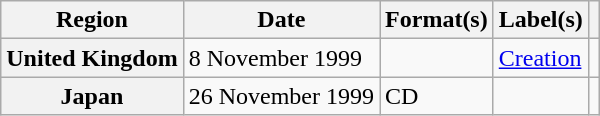<table class="wikitable plainrowheaders">
<tr>
<th scope="col">Region</th>
<th scope="col">Date</th>
<th scope="col">Format(s)</th>
<th scope="col">Label(s)</th>
<th scope="col"></th>
</tr>
<tr>
<th scope="row">United Kingdom</th>
<td>8 November 1999</td>
<td></td>
<td><a href='#'>Creation</a></td>
<td></td>
</tr>
<tr>
<th scope="row">Japan</th>
<td>26 November 1999</td>
<td>CD</td>
<td></td>
<td></td>
</tr>
</table>
